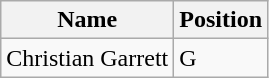<table class="wikitable">
<tr>
<th>Name</th>
<th>Position</th>
</tr>
<tr>
<td>Christian Garrett</td>
<td>G</td>
</tr>
</table>
